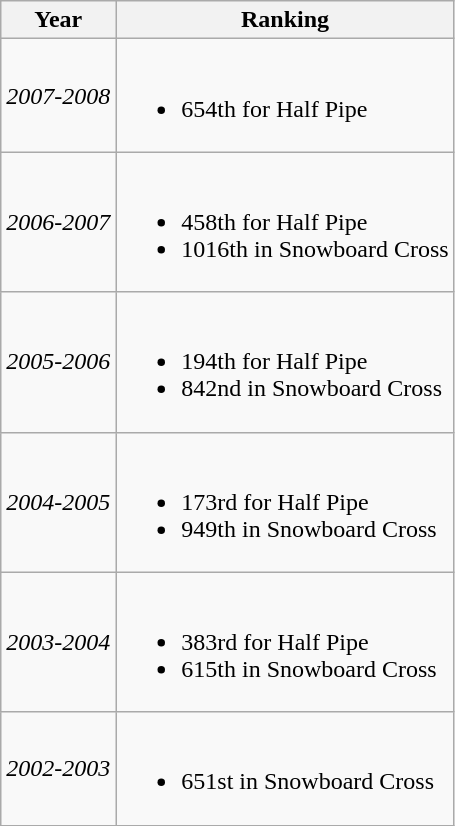<table class="wikitable">
<tr>
<th>Year</th>
<th>Ranking</th>
</tr>
<tr>
<td><em>2007-2008</em></td>
<td><br><ul><li>654th for Half Pipe</li></ul></td>
</tr>
<tr>
<td><em>2006-2007</em></td>
<td><br><ul><li>458th for Half Pipe</li><li>1016th in Snowboard Cross</li></ul></td>
</tr>
<tr>
<td><em>2005-2006</em></td>
<td><br><ul><li>194th for Half Pipe</li><li>842nd in Snowboard Cross</li></ul></td>
</tr>
<tr>
<td><em>2004-2005</em></td>
<td><br><ul><li>173rd for Half Pipe</li><li>949th in Snowboard Cross</li></ul></td>
</tr>
<tr>
<td><em>2003-2004</em></td>
<td><br><ul><li>383rd for Half Pipe</li><li>615th in Snowboard Cross</li></ul></td>
</tr>
<tr>
<td><em>2002-2003</em></td>
<td><br><ul><li>651st in Snowboard Cross</li></ul></td>
</tr>
</table>
